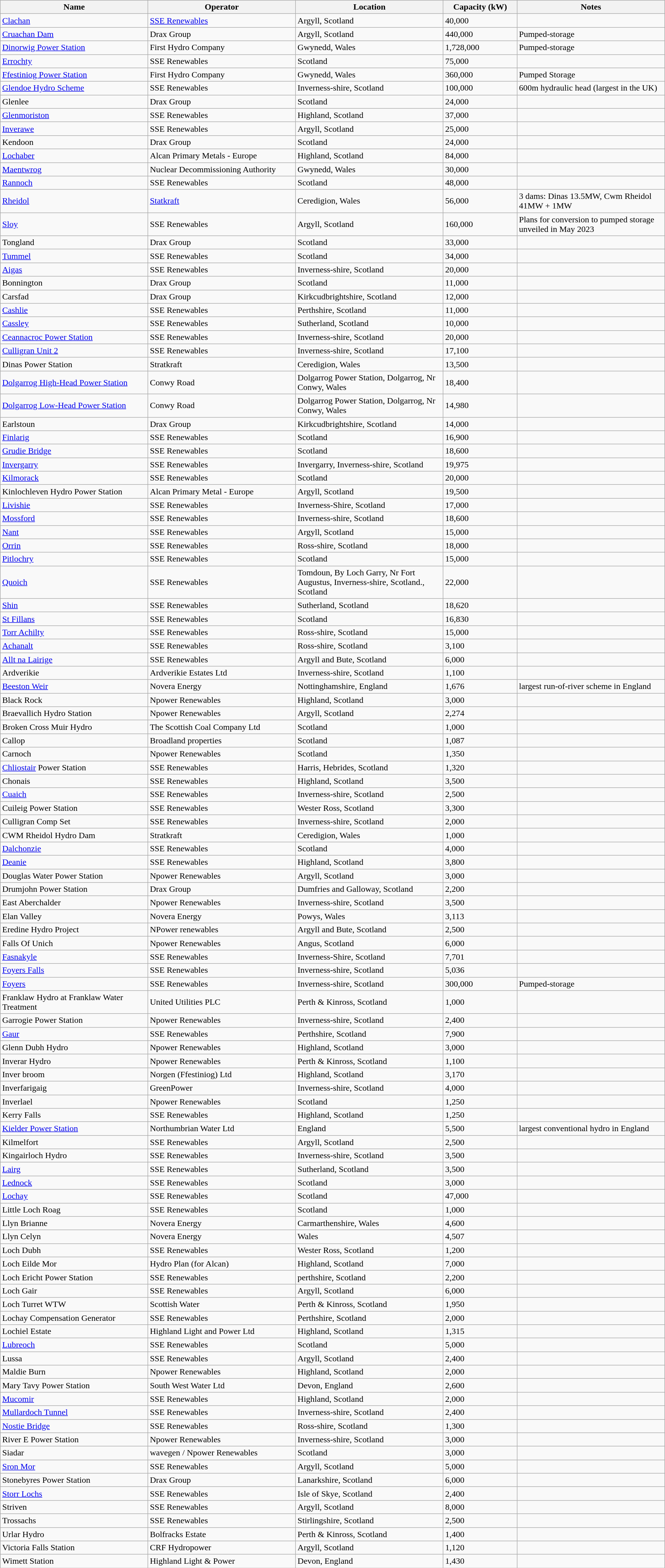<table class="wikitable sortable">
<tr>
<th width="20%">Name</th>
<th width="20%">Operator</th>
<th width="20%">Location</th>
<th width="10%">Capacity (kW)</th>
<th width="20%">Notes</th>
</tr>
<tr>
<td><a href='#'>Clachan</a></td>
<td><a href='#'>SSE Renewables</a></td>
<td>Argyll, Scotland</td>
<td>40,000</td>
<td></td>
</tr>
<tr>
<td><a href='#'>Cruachan Dam</a></td>
<td>Drax Group</td>
<td>Argyll, Scotland</td>
<td>440,000</td>
<td>Pumped-storage</td>
</tr>
<tr>
<td><a href='#'>Dinorwig Power Station</a></td>
<td>First Hydro Company</td>
<td>Gwynedd, Wales</td>
<td>1,728,000</td>
<td>Pumped-storage</td>
</tr>
<tr>
<td><a href='#'>Errochty</a></td>
<td>SSE Renewables</td>
<td>Scotland</td>
<td>75,000</td>
<td></td>
</tr>
<tr>
<td><a href='#'>Ffestiniog Power Station</a></td>
<td>First Hydro Company</td>
<td>Gwynedd, Wales</td>
<td>360,000</td>
<td>Pumped Storage</td>
</tr>
<tr>
<td><a href='#'>Glendoe Hydro Scheme</a></td>
<td>SSE Renewables</td>
<td>Inverness-shire, Scotland</td>
<td>100,000</td>
<td>600m hydraulic head (largest in the UK)</td>
</tr>
<tr>
<td>Glenlee</td>
<td>Drax Group</td>
<td>Scotland</td>
<td>24,000</td>
<td></td>
</tr>
<tr>
<td><a href='#'>Glenmoriston</a></td>
<td>SSE Renewables</td>
<td>Highland, Scotland</td>
<td>37,000</td>
<td></td>
</tr>
<tr>
<td><a href='#'>Inverawe</a></td>
<td>SSE Renewables</td>
<td>Argyll, Scotland</td>
<td>25,000</td>
<td></td>
</tr>
<tr>
<td>Kendoon</td>
<td>Drax Group</td>
<td>Scotland</td>
<td>24,000</td>
<td></td>
</tr>
<tr>
<td><a href='#'>Lochaber</a></td>
<td>Alcan Primary Metals - Europe</td>
<td>Highland, Scotland</td>
<td>84,000</td>
<td></td>
</tr>
<tr>
<td><a href='#'>Maentwrog</a></td>
<td>Nuclear Decommissioning Authority</td>
<td>Gwynedd, Wales</td>
<td>30,000</td>
<td></td>
</tr>
<tr>
<td><a href='#'>Rannoch</a></td>
<td>SSE Renewables</td>
<td>Scotland</td>
<td>48,000</td>
<td></td>
</tr>
<tr>
<td><a href='#'>Rheidol</a></td>
<td><a href='#'>Statkraft</a></td>
<td>Ceredigion, Wales</td>
<td>56,000</td>
<td>3 dams: Dinas 13.5MW, Cwm Rheidol 41MW + 1MW</td>
</tr>
<tr>
<td><a href='#'>Sloy</a></td>
<td>SSE Renewables</td>
<td>Argyll, Scotland</td>
<td>160,000</td>
<td>Plans for conversion to pumped storage unveiled in May 2023</td>
</tr>
<tr>
<td>Tongland</td>
<td>Drax Group</td>
<td>Scotland</td>
<td>33,000</td>
<td></td>
</tr>
<tr>
<td><a href='#'>Tummel</a></td>
<td>SSE Renewables</td>
<td>Scotland</td>
<td>34,000</td>
<td></td>
</tr>
<tr>
<td><a href='#'>Aigas</a></td>
<td>SSE Renewables</td>
<td>Inverness-shire, Scotland</td>
<td>20,000</td>
<td></td>
</tr>
<tr>
<td>Bonnington</td>
<td>Drax Group</td>
<td>Scotland</td>
<td>11,000</td>
<td></td>
</tr>
<tr>
<td>Carsfad</td>
<td>Drax Group</td>
<td>Kirkcudbrightshire, Scotland</td>
<td>12,000</td>
<td></td>
</tr>
<tr>
<td><a href='#'>Cashlie</a></td>
<td>SSE Renewables</td>
<td>Perthshire, Scotland</td>
<td>11,000</td>
<td></td>
</tr>
<tr>
<td><a href='#'>Cassley</a></td>
<td>SSE Renewables</td>
<td>Sutherland, Scotland</td>
<td>10,000</td>
<td></td>
</tr>
<tr>
<td><a href='#'>Ceannacroc Power Station</a></td>
<td>SSE Renewables</td>
<td>Inverness-shire, Scotland</td>
<td>20,000</td>
<td></td>
</tr>
<tr>
<td><a href='#'>Culligran Unit 2</a></td>
<td>SSE Renewables</td>
<td>Inverness-shire, Scotland</td>
<td>17,100</td>
<td></td>
</tr>
<tr>
<td>Dinas Power Station</td>
<td>Stratkraft</td>
<td>Ceredigion, Wales</td>
<td>13,500</td>
<td></td>
</tr>
<tr>
<td><a href='#'>Dolgarrog High-Head Power Station</a></td>
<td>Conwy Road</td>
<td>Dolgarrog Power Station, Dolgarrog, Nr Conwy, Wales</td>
<td>18,400</td>
<td></td>
</tr>
<tr>
<td><a href='#'>Dolgarrog Low-Head Power Station</a></td>
<td>Conwy Road</td>
<td>Dolgarrog Power Station, Dolgarrog, Nr Conwy, Wales</td>
<td>14,980</td>
<td></td>
</tr>
<tr>
<td>Earlstoun</td>
<td>Drax Group</td>
<td>Kirkcudbrightshire, Scotland</td>
<td>14,000</td>
<td></td>
</tr>
<tr>
<td><a href='#'>Finlarig</a></td>
<td>SSE Renewables</td>
<td>Scotland</td>
<td>16,900</td>
<td></td>
</tr>
<tr>
<td><a href='#'>Grudie Bridge</a></td>
<td>SSE Renewables</td>
<td>Scotland</td>
<td>18,600</td>
<td></td>
</tr>
<tr>
<td><a href='#'>Invergarry</a></td>
<td>SSE Renewables</td>
<td>Invergarry, Inverness-shire, Scotland</td>
<td>19,975</td>
<td></td>
</tr>
<tr>
<td><a href='#'>Kilmorack</a></td>
<td>SSE Renewables</td>
<td>Scotland</td>
<td>20,000</td>
<td></td>
</tr>
<tr>
<td>Kinlochleven Hydro Power Station</td>
<td>Alcan Primary Metal - Europe</td>
<td>Argyll, Scotland</td>
<td>19,500</td>
<td></td>
</tr>
<tr>
<td><a href='#'>Livishie</a></td>
<td>SSE Renewables</td>
<td>Inverness-Shire, Scotland</td>
<td>17,000</td>
<td></td>
</tr>
<tr>
<td><a href='#'>Mossford</a></td>
<td>SSE Renewables</td>
<td>Inverness-shire, Scotland</td>
<td>18,600</td>
<td></td>
</tr>
<tr>
<td><a href='#'>Nant</a></td>
<td>SSE Renewables</td>
<td>Argyll, Scotland</td>
<td>15,000</td>
<td></td>
</tr>
<tr>
<td><a href='#'>Orrin</a></td>
<td>SSE Renewables</td>
<td>Ross-shire, Scotland</td>
<td>18,000</td>
<td></td>
</tr>
<tr>
<td><a href='#'>Pitlochry</a></td>
<td>SSE Renewables</td>
<td>Scotland</td>
<td>15,000</td>
<td></td>
</tr>
<tr>
<td><a href='#'>Quoich</a></td>
<td>SSE Renewables</td>
<td>Tomdoun, By Loch Garry, Nr Fort Augustus, Inverness-shire, Scotland., Scotland</td>
<td>22,000</td>
<td></td>
</tr>
<tr>
<td><a href='#'>Shin</a></td>
<td>SSE Renewables</td>
<td>Sutherland, Scotland</td>
<td>18,620</td>
<td></td>
</tr>
<tr>
<td><a href='#'>St Fillans</a></td>
<td>SSE Renewables</td>
<td>Scotland</td>
<td>16,830</td>
<td></td>
</tr>
<tr>
<td><a href='#'>Torr Achilty</a></td>
<td>SSE Renewables</td>
<td>Ross-shire, Scotland</td>
<td>15,000</td>
<td></td>
</tr>
<tr>
<td><a href='#'>Achanalt</a></td>
<td>SSE Renewables</td>
<td>Ross-shire, Scotland</td>
<td>3,100</td>
<td></td>
</tr>
<tr>
<td><a href='#'>Allt na Lairige</a></td>
<td>SSE Renewables</td>
<td>Argyll and Bute, Scotland</td>
<td>6,000</td>
<td></td>
</tr>
<tr>
<td>Ardverikie</td>
<td>Ardverikie Estates Ltd</td>
<td>Inverness-shire, Scotland</td>
<td>1,100</td>
<td></td>
</tr>
<tr>
<td><a href='#'>Beeston Weir</a></td>
<td>Novera Energy</td>
<td>Nottinghamshire, England</td>
<td>1,676</td>
<td>largest run-of-river scheme in England</td>
</tr>
<tr>
<td>Black Rock</td>
<td>Npower Renewables</td>
<td>Highland, Scotland</td>
<td>3,000</td>
<td></td>
</tr>
<tr>
<td>Braevallich Hydro Station</td>
<td>Npower Renewables</td>
<td>Argyll, Scotland</td>
<td>2,274</td>
<td></td>
</tr>
<tr>
<td>Broken Cross Muir Hydro</td>
<td>The Scottish Coal Company Ltd</td>
<td>Scotland</td>
<td>1,000</td>
<td></td>
</tr>
<tr>
<td>Callop</td>
<td>Broadland properties</td>
<td>Scotland</td>
<td>1,087</td>
<td></td>
</tr>
<tr>
<td>Carnoch</td>
<td>Npower Renewables</td>
<td>Scotland</td>
<td>1,350</td>
<td></td>
</tr>
<tr>
<td><a href='#'>Chliostair</a> Power Station</td>
<td>SSE Renewables</td>
<td>Harris, Hebrides, Scotland</td>
<td>1,320</td>
<td></td>
</tr>
<tr>
<td>Chonais</td>
<td>SSE Renewables</td>
<td>Highland, Scotland</td>
<td>3,500</td>
<td></td>
</tr>
<tr>
<td><a href='#'>Cuaich</a></td>
<td>SSE Renewables</td>
<td>Inverness-shire, Scotland</td>
<td>2,500</td>
<td></td>
</tr>
<tr>
<td>Cuileig Power Station</td>
<td>SSE Renewables</td>
<td>Wester Ross, Scotland</td>
<td>3,300</td>
<td></td>
</tr>
<tr>
<td>Culligran Comp Set</td>
<td>SSE Renewables</td>
<td>Inverness-shire, Scotland</td>
<td>2,000</td>
<td></td>
</tr>
<tr>
<td>CWM Rheidol Hydro Dam</td>
<td>Stratkraft</td>
<td>Ceredigion, Wales</td>
<td>1,000</td>
<td></td>
</tr>
<tr>
<td><a href='#'>Dalchonzie</a></td>
<td>SSE Renewables</td>
<td>Scotland</td>
<td>4,000</td>
<td></td>
</tr>
<tr>
<td><a href='#'>Deanie</a></td>
<td>SSE Renewables</td>
<td>Highland, Scotland</td>
<td>3,800</td>
<td></td>
</tr>
<tr>
<td>Douglas Water Power Station</td>
<td>Npower Renewables</td>
<td>Argyll, Scotland</td>
<td>3,000</td>
<td></td>
</tr>
<tr>
<td>Drumjohn Power Station</td>
<td>Drax Group</td>
<td>Dumfries and Galloway, Scotland</td>
<td>2,200</td>
<td></td>
</tr>
<tr>
<td>East Aberchalder</td>
<td>Npower Renewables</td>
<td>Inverness-shire, Scotland</td>
<td>3,500</td>
<td></td>
</tr>
<tr>
<td>Elan Valley</td>
<td>Novera Energy</td>
<td>Powys, Wales</td>
<td>3,113</td>
<td></td>
</tr>
<tr>
<td>Eredine Hydro Project</td>
<td>NPower renewables</td>
<td>Argyll and Bute, Scotland</td>
<td>2,500</td>
<td></td>
</tr>
<tr>
<td>Falls Of Unich</td>
<td>Npower Renewables</td>
<td>Angus, Scotland</td>
<td>6,000</td>
<td></td>
</tr>
<tr>
<td><a href='#'>Fasnakyle</a></td>
<td>SSE Renewables</td>
<td>Inverness-Shire, Scotland</td>
<td>7,701</td>
<td></td>
</tr>
<tr>
<td><a href='#'>Foyers Falls</a></td>
<td>SSE Renewables</td>
<td>Inverness-shire, Scotland</td>
<td>5,036</td>
<td></td>
</tr>
<tr>
<td><a href='#'>Foyers</a></td>
<td>SSE Renewables</td>
<td>Inverness-shire, Scotland</td>
<td>300,000</td>
<td>Pumped-storage</td>
</tr>
<tr>
<td>Franklaw Hydro at Franklaw Water Treatment</td>
<td>United Utilities PLC</td>
<td>Perth & Kinross, Scotland</td>
<td>1,000</td>
<td></td>
</tr>
<tr>
<td>Garrogie Power Station</td>
<td>Npower Renewables</td>
<td>Inverness-shire, Scotland</td>
<td>2,400</td>
<td></td>
</tr>
<tr>
<td><a href='#'>Gaur</a></td>
<td>SSE Renewables</td>
<td>Perthshire, Scotland</td>
<td>7,900</td>
<td></td>
</tr>
<tr>
<td>Glenn Dubh Hydro</td>
<td>Npower Renewables</td>
<td>Highland, Scotland</td>
<td>3,000</td>
<td></td>
</tr>
<tr>
<td>Inverar Hydro</td>
<td>Npower Renewables</td>
<td>Perth & Kinross, Scotland</td>
<td>1,100</td>
<td></td>
</tr>
<tr>
<td>Inver broom</td>
<td>Norgen (Ffestiniog) Ltd</td>
<td>Highland, Scotland</td>
<td>3,170</td>
<td></td>
</tr>
<tr>
<td>Inverfarigaig</td>
<td>GreenPower</td>
<td>Inverness-shire, Scotland</td>
<td>4,000</td>
<td></td>
</tr>
<tr>
<td>Inverlael</td>
<td>Npower Renewables</td>
<td>Scotland</td>
<td>1,250</td>
<td></td>
</tr>
<tr>
<td>Kerry Falls</td>
<td>SSE Renewables</td>
<td>Highland, Scotland</td>
<td>1,250</td>
<td></td>
</tr>
<tr>
<td><a href='#'>Kielder Power Station</a></td>
<td>Northumbrian Water Ltd</td>
<td>England</td>
<td>5,500</td>
<td>largest conventional hydro in England</td>
</tr>
<tr>
<td>Kilmelfort</td>
<td>SSE Renewables</td>
<td>Argyll, Scotland</td>
<td>2,500</td>
<td></td>
</tr>
<tr>
<td>Kingairloch Hydro</td>
<td>SSE Renewables</td>
<td>Inverness-shire, Scotland</td>
<td>3,500</td>
<td></td>
</tr>
<tr>
<td><a href='#'>Lairg</a></td>
<td>SSE Renewables</td>
<td>Sutherland, Scotland</td>
<td>3,500</td>
<td></td>
</tr>
<tr>
<td><a href='#'>Lednock</a></td>
<td>SSE Renewables</td>
<td>Scotland</td>
<td>3,000</td>
<td></td>
</tr>
<tr>
<td><a href='#'>Lochay</a></td>
<td>SSE Renewables</td>
<td>Scotland</td>
<td>47,000</td>
<td></td>
</tr>
<tr>
<td>Little Loch Roag</td>
<td>SSE Renewables</td>
<td>Scotland</td>
<td>1,000</td>
<td></td>
</tr>
<tr>
<td>Llyn Brianne</td>
<td>Novera Energy</td>
<td>Carmarthenshire, Wales</td>
<td>4,600</td>
<td></td>
</tr>
<tr>
<td>Llyn Celyn</td>
<td>Novera Energy</td>
<td>Wales</td>
<td>4,507</td>
<td></td>
</tr>
<tr>
<td>Loch Dubh</td>
<td>SSE Renewables</td>
<td>Wester Ross, Scotland</td>
<td>1,200</td>
<td></td>
</tr>
<tr>
<td>Loch Eilde Mor</td>
<td>Hydro Plan (for Alcan)</td>
<td>Highland, Scotland</td>
<td>7,000</td>
<td></td>
</tr>
<tr>
<td>Loch Ericht Power Station</td>
<td>SSE Renewables</td>
<td>perthshire, Scotland</td>
<td>2,200</td>
<td></td>
</tr>
<tr>
<td>Loch Gair</td>
<td>SSE Renewables</td>
<td>Argyll, Scotland</td>
<td>6,000</td>
<td></td>
</tr>
<tr>
<td>Loch Turret WTW</td>
<td>Scottish Water</td>
<td>Perth & Kinross, Scotland</td>
<td>1,950</td>
<td></td>
</tr>
<tr>
<td>Lochay Compensation Generator</td>
<td>SSE Renewables</td>
<td>Perthshire, Scotland</td>
<td>2,000</td>
<td></td>
</tr>
<tr>
<td>Lochiel Estate</td>
<td>Highland Light and Power Ltd</td>
<td>Highland, Scotland</td>
<td>1,315</td>
<td></td>
</tr>
<tr>
<td><a href='#'>Lubreoch</a></td>
<td>SSE Renewables</td>
<td>Scotland</td>
<td>5,000</td>
<td></td>
</tr>
<tr>
<td>Lussa</td>
<td>SSE Renewables</td>
<td>Argyll, Scotland</td>
<td>2,400</td>
<td></td>
</tr>
<tr>
<td>Maldie Burn</td>
<td>Npower Renewables</td>
<td>Highland, Scotland</td>
<td>2,000</td>
<td></td>
</tr>
<tr>
<td>Mary Tavy Power Station</td>
<td>South West Water Ltd</td>
<td>Devon, England</td>
<td>2,600</td>
<td></td>
</tr>
<tr>
<td><a href='#'>Mucomir</a></td>
<td>SSE Renewables</td>
<td>Highland, Scotland</td>
<td>2,000</td>
<td></td>
</tr>
<tr>
<td><a href='#'>Mullardoch Tunnel</a></td>
<td>SSE Renewables</td>
<td>Inverness-shire, Scotland</td>
<td>2,400</td>
<td></td>
</tr>
<tr>
<td><a href='#'>Nostie Bridge</a></td>
<td>SSE Renewables</td>
<td>Ross-shire, Scotland</td>
<td>1,300</td>
<td></td>
</tr>
<tr>
<td>River E Power Station</td>
<td>Npower Renewables</td>
<td>Inverness-shire, Scotland</td>
<td>3,000</td>
<td></td>
</tr>
<tr>
<td>Siadar</td>
<td>wavegen / Npower Renewables</td>
<td>Scotland</td>
<td>3,000</td>
<td></td>
</tr>
<tr>
<td><a href='#'>Sron Mor</a></td>
<td>SSE Renewables</td>
<td>Argyll, Scotland</td>
<td>5,000</td>
<td></td>
</tr>
<tr>
<td>Stonebyres Power Station</td>
<td>Drax Group</td>
<td>Lanarkshire, Scotland</td>
<td>6,000</td>
<td></td>
</tr>
<tr>
<td><a href='#'>Storr Lochs</a></td>
<td>SSE Renewables</td>
<td>Isle of Skye, Scotland</td>
<td>2,400</td>
<td></td>
</tr>
<tr>
<td>Striven</td>
<td>SSE Renewables</td>
<td>Argyll, Scotland</td>
<td>8,000</td>
<td></td>
</tr>
<tr>
<td>Trossachs</td>
<td>SSE Renewables</td>
<td>Stirlingshire, Scotland</td>
<td>2,500</td>
<td></td>
</tr>
<tr>
<td>Urlar Hydro</td>
<td>Bolfracks Estate</td>
<td>Perth & Kinross, Scotland</td>
<td>1,400</td>
<td></td>
</tr>
<tr>
<td>Victoria Falls Station</td>
<td>CRF Hydropower</td>
<td>Argyll, Scotland</td>
<td>1,120</td>
<td></td>
</tr>
<tr>
<td>Wimett Station</td>
<td>Highland Light & Power</td>
<td>Devon, England</td>
<td>1,430</td>
<td></td>
</tr>
</table>
